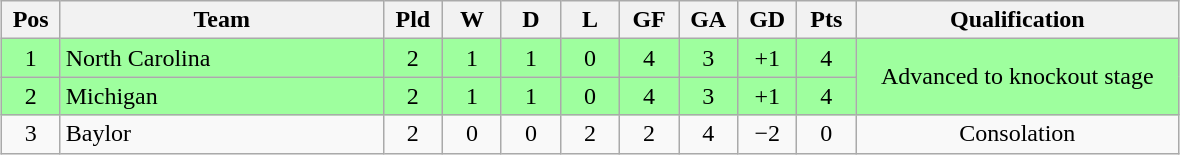<table class="wikitable" style="text-align:center; margin: 1em auto">
<tr>
<th style="width:2em">Pos</th>
<th style="width:13em">Team</th>
<th style="width:2em">Pld</th>
<th style="width:2em">W</th>
<th style="width:2em">D</th>
<th style="width:2em">L</th>
<th style="width:2em">GF</th>
<th style="width:2em">GA</th>
<th style="width:2em">GD</th>
<th style="width:2em">Pts</th>
<th style="width:13em">Qualification</th>
</tr>
<tr bgcolor="#9eff9e">
<td>1</td>
<td style="text-align:left">North Carolina</td>
<td>2</td>
<td>1</td>
<td>1</td>
<td>0</td>
<td>4</td>
<td>3</td>
<td>+1</td>
<td>4</td>
<td rowspan="2">Advanced to knockout stage</td>
</tr>
<tr bgcolor="#9eff9e">
<td>2</td>
<td style="text-align:left">Michigan</td>
<td>2</td>
<td>1</td>
<td>1</td>
<td>0</td>
<td>4</td>
<td>3</td>
<td>+1</td>
<td>4</td>
</tr>
<tr>
<td>3</td>
<td style="text-align:left">Baylor</td>
<td>2</td>
<td>0</td>
<td>0</td>
<td>2</td>
<td>2</td>
<td>4</td>
<td>−2</td>
<td>0</td>
<td>Consolation</td>
</tr>
</table>
